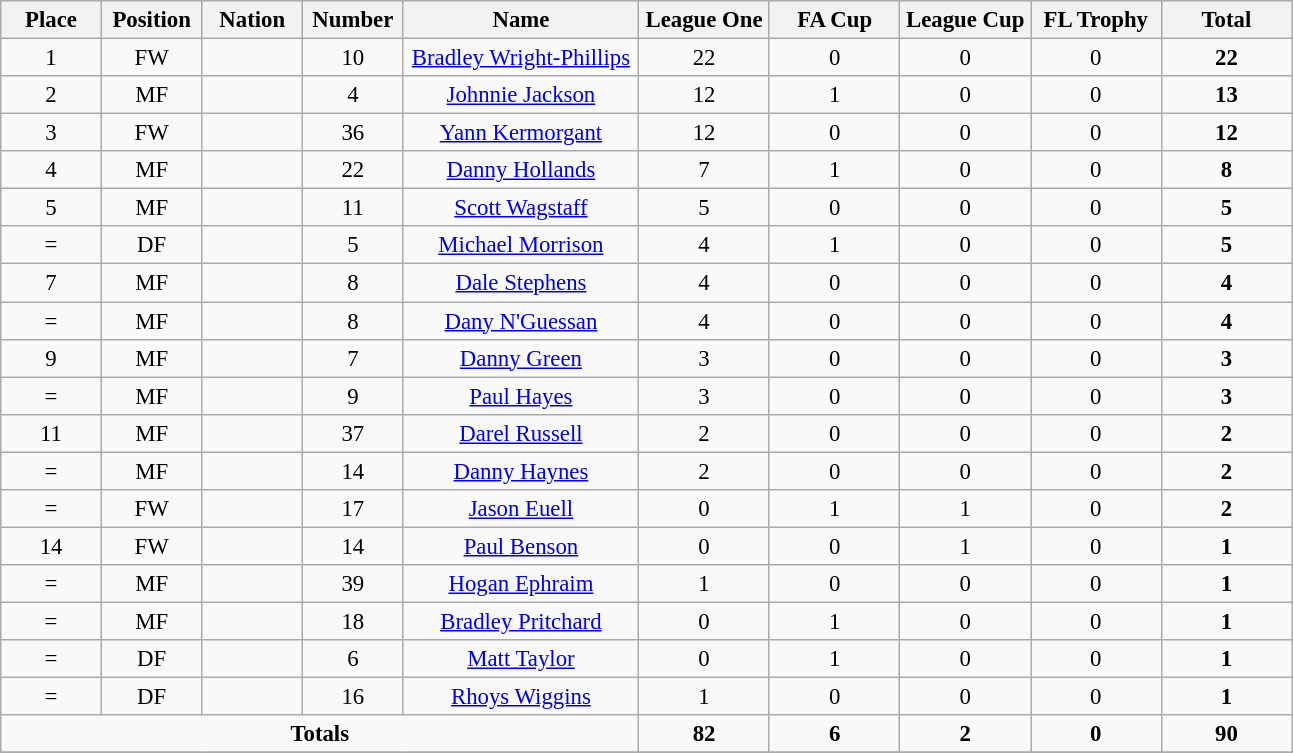<table class="wikitable" style="font-size: 95%; text-align: center;">
<tr>
<th width=60>Place</th>
<th width=60>Position</th>
<th width=60>Nation</th>
<th width=60>Number</th>
<th width=150>Name</th>
<th width=80>League One</th>
<th width=80>FA Cup</th>
<th width=80>League Cup</th>
<th width=80>FL Trophy</th>
<th width=80>Total</th>
</tr>
<tr>
<td>1</td>
<td>FW</td>
<td></td>
<td>10</td>
<td><a href='#'>Bradley Wright-Phillips</a></td>
<td>22</td>
<td>0</td>
<td>0</td>
<td>0</td>
<td><strong>22</strong></td>
</tr>
<tr>
<td>2</td>
<td>MF</td>
<td></td>
<td>4</td>
<td><a href='#'>Johnnie Jackson</a></td>
<td>12</td>
<td>1</td>
<td>0</td>
<td>0</td>
<td><strong>13</strong></td>
</tr>
<tr>
<td>3</td>
<td>FW</td>
<td></td>
<td>36</td>
<td><a href='#'>Yann Kermorgant</a></td>
<td>12</td>
<td>0</td>
<td>0</td>
<td>0</td>
<td><strong>12</strong></td>
</tr>
<tr>
<td>4</td>
<td>MF</td>
<td></td>
<td>22</td>
<td><a href='#'>Danny Hollands</a></td>
<td>7</td>
<td>1</td>
<td>0</td>
<td>0</td>
<td><strong>8</strong></td>
</tr>
<tr>
<td>5</td>
<td>MF</td>
<td></td>
<td>11</td>
<td><a href='#'>Scott Wagstaff</a></td>
<td>5</td>
<td>0</td>
<td>0</td>
<td>0</td>
<td><strong>5</strong></td>
</tr>
<tr>
<td>=</td>
<td>DF</td>
<td></td>
<td>5</td>
<td><a href='#'>Michael Morrison</a></td>
<td>4</td>
<td>1</td>
<td>0</td>
<td>0</td>
<td><strong>5</strong></td>
</tr>
<tr>
<td>7</td>
<td>MF</td>
<td></td>
<td>8</td>
<td><a href='#'>Dale Stephens</a></td>
<td>4</td>
<td>0</td>
<td>0</td>
<td>0</td>
<td><strong>4</strong></td>
</tr>
<tr>
<td>=</td>
<td>MF</td>
<td></td>
<td>8</td>
<td><a href='#'>Dany N'Guessan</a></td>
<td>4</td>
<td>0</td>
<td>0</td>
<td>0</td>
<td><strong>4</strong></td>
</tr>
<tr>
<td>9</td>
<td>MF</td>
<td></td>
<td>7</td>
<td><a href='#'>Danny Green</a></td>
<td>3</td>
<td>0</td>
<td>0</td>
<td>0</td>
<td><strong>3</strong></td>
</tr>
<tr>
<td>=</td>
<td>MF</td>
<td></td>
<td>9</td>
<td><a href='#'>Paul Hayes</a></td>
<td>3</td>
<td>0</td>
<td>0</td>
<td>0</td>
<td><strong>3</strong></td>
</tr>
<tr>
<td>11</td>
<td>MF</td>
<td></td>
<td>37</td>
<td><a href='#'>Darel Russell</a></td>
<td>2</td>
<td>0</td>
<td>0</td>
<td>0</td>
<td><strong>2</strong></td>
</tr>
<tr>
<td>=</td>
<td>MF</td>
<td></td>
<td>14</td>
<td><a href='#'>Danny Haynes</a></td>
<td>2</td>
<td>0</td>
<td>0</td>
<td>0</td>
<td><strong>2</strong></td>
</tr>
<tr>
<td>=</td>
<td>FW</td>
<td></td>
<td>17</td>
<td><a href='#'>Jason Euell</a></td>
<td>0</td>
<td>1</td>
<td>1</td>
<td>0</td>
<td><strong>2</strong></td>
</tr>
<tr>
<td>14</td>
<td>FW</td>
<td></td>
<td>14</td>
<td><a href='#'>Paul Benson</a></td>
<td>0</td>
<td>0</td>
<td>1</td>
<td>0</td>
<td><strong>1</strong></td>
</tr>
<tr>
<td>=</td>
<td>MF</td>
<td></td>
<td>39</td>
<td><a href='#'>Hogan Ephraim</a></td>
<td>1</td>
<td>0</td>
<td>0</td>
<td>0</td>
<td><strong>1</strong></td>
</tr>
<tr>
<td>=</td>
<td>MF</td>
<td></td>
<td>18</td>
<td><a href='#'>Bradley Pritchard</a></td>
<td>0</td>
<td>1</td>
<td>0</td>
<td>0</td>
<td><strong>1</strong></td>
</tr>
<tr>
<td>=</td>
<td>DF</td>
<td></td>
<td>6</td>
<td><a href='#'>Matt Taylor</a></td>
<td>0</td>
<td>1</td>
<td>0</td>
<td>0</td>
<td><strong>1</strong></td>
</tr>
<tr>
<td>=</td>
<td>DF</td>
<td></td>
<td>16</td>
<td><a href='#'>Rhoys Wiggins</a></td>
<td>1</td>
<td>0</td>
<td>0</td>
<td>0</td>
<td><strong>1</strong></td>
</tr>
<tr>
<td colspan="5"><strong>Totals</strong></td>
<td><strong>82</strong></td>
<td><strong>6</strong></td>
<td><strong>2</strong></td>
<td><strong>0</strong></td>
<td><strong>90</strong></td>
</tr>
<tr>
</tr>
</table>
